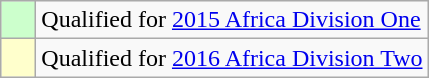<table class="wikitable">
<tr>
<td style="background: #ccffcc;">    </td>
<td>Qualified for <a href='#'>2015 Africa Division One</a></td>
</tr>
<tr>
<td style="background: #ffffcc;">    </td>
<td>Qualified for <a href='#'>2016 Africa Division Two</a></td>
</tr>
</table>
